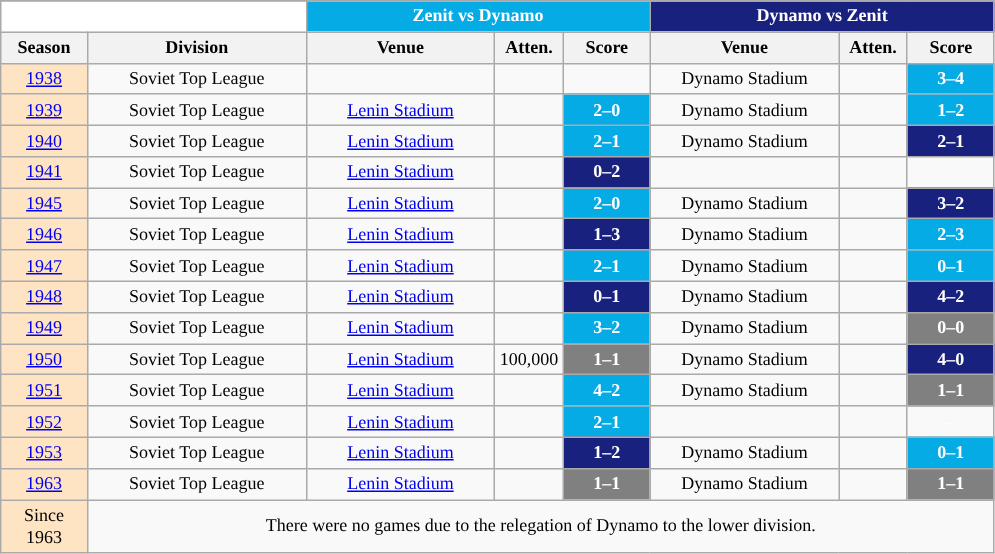<table class="wikitable" style="text-align: center; font-size: 12px">
<tr bgcolor=#f5f5f5>
</tr>
<tr align=center bgcolor="#FFFFFF">
<td colspan=2></td>
<th colspan=3 style="color:#ffffff;background:#05ABE5">Zenit vs Dynamo</th>
<th colspan=3 style="color:#ffffff;background:#19217F">Dynamo vs Zenit</th>
</tr>
<tr>
<th width="52">Season</th>
<th width="140">Division</th>
<th width="120">Venue</th>
<th width="40">Atten.</th>
<th width="52">Score</th>
<th width="120">Venue</th>
<th width="40">Atten.</th>
<th width="52">Score</th>
</tr>
<tr>
<td bgcolor=#ffe4c4><a href='#'>1938</a></td>
<td>Soviet Top League</td>
<td align: center;></td>
<td align: center;></td>
<td style="color:#ffffff;background:"></td>
<td align: center;>Dynamo Stadium</td>
<td align: center;></td>
<td style="color:#ffffff;background:#05ABE5"><strong>3–4</strong></td>
</tr>
<tr>
<td bgcolor=#ffe4c4><a href='#'>1939</a></td>
<td>Soviet Top League</td>
<td align: center;><a href='#'>Lenin Stadium</a></td>
<td align: center;></td>
<td style="color:#ffffff;background:#05ABE5"><strong>2–0</strong></td>
<td align: center;>Dynamo Stadium</td>
<td align: center;></td>
<td style="color:#ffffff;background:#05ABE5"><strong>1–2</strong></td>
</tr>
<tr>
<td bgcolor=#ffe4c4><a href='#'>1940</a></td>
<td>Soviet Top League</td>
<td align: center;><a href='#'>Lenin Stadium</a></td>
<td align: center;></td>
<td style="color:#ffffff;background:#05ABE5"><strong>2–1</strong></td>
<td align: center;>Dynamo Stadium</td>
<td align: center;></td>
<td style="color:#ffffff;background:#19217F"><strong>2–1</strong></td>
</tr>
<tr>
<td bgcolor=#ffe4c4><a href='#'>1941</a></td>
<td>Soviet Top League</td>
<td align: center;><a href='#'>Lenin Stadium</a></td>
<td align: center;></td>
<td style="color:#ffffff;background:#19217F"><strong>0–2</strong></td>
<td align: center;></td>
<td align: center;></td>
<td style="color:#ffffff;background:"></td>
</tr>
<tr>
<td bgcolor=#ffe4c4><a href='#'>1945</a></td>
<td>Soviet Top League</td>
<td align: center;><a href='#'>Lenin Stadium</a></td>
<td align: center;></td>
<td style="color:#ffffff;background:#05ABE5"><strong>2–0</strong></td>
<td align: center;>Dynamo Stadium</td>
<td align: center;></td>
<td style="color:#ffffff;background:#19217F"><strong>3–2</strong></td>
</tr>
<tr>
<td bgcolor=#ffe4c4><a href='#'>1946</a></td>
<td>Soviet Top League</td>
<td align: center;><a href='#'>Lenin Stadium</a></td>
<td align: center;></td>
<td style="color:#ffffff;background:#19217F"><strong>1–3</strong></td>
<td align: center;>Dynamo Stadium</td>
<td align: center;></td>
<td style="color:#ffffff;background:#05ABE5"><strong>2–3</strong></td>
</tr>
<tr>
<td bgcolor=#ffe4c4><a href='#'>1947</a></td>
<td>Soviet Top League</td>
<td align: center;><a href='#'>Lenin Stadium</a></td>
<td align: center;></td>
<td style="color:#ffffff;background:#05ABE5"><strong>2–1</strong></td>
<td align: center;>Dynamo Stadium</td>
<td align: center;></td>
<td style="color:#ffffff;background:#05ABE5"><strong>0–1</strong></td>
</tr>
<tr>
<td bgcolor=#ffe4c4><a href='#'>1948</a></td>
<td>Soviet Top League</td>
<td align: center;><a href='#'>Lenin Stadium</a></td>
<td align: center;></td>
<td style="color:#ffffff;background:#19217F"><strong>0–1</strong></td>
<td align: center;>Dynamo Stadium</td>
<td align: center;></td>
<td style="color:#ffffff;background:#19217F"><strong>4–2</strong></td>
</tr>
<tr>
<td bgcolor=#ffe4c4><a href='#'>1949</a></td>
<td>Soviet Top League</td>
<td align: center;><a href='#'>Lenin Stadium</a></td>
<td align: center;></td>
<td style="color:#ffffff;background:#05ABE5"><strong>3–2</strong></td>
<td align: center;>Dynamo Stadium</td>
<td align: center;></td>
<td style="color:#ffffff;background:#808080"><strong>0–0</strong></td>
</tr>
<tr>
<td bgcolor=#ffe4c4><a href='#'>1950</a></td>
<td>Soviet Top League</td>
<td align: center;><a href='#'>Lenin Stadium</a></td>
<td align: center;>100,000</td>
<td style="color:#ffffff;background:#808080"><strong>1–1</strong></td>
<td align: center;>Dynamo Stadium</td>
<td align: center;></td>
<td style="color:#ffffff;background:#19217F"><strong>4–0</strong></td>
</tr>
<tr>
<td bgcolor=#ffe4c4><a href='#'>1951</a></td>
<td>Soviet Top League</td>
<td align: center;><a href='#'>Lenin Stadium</a></td>
<td align: center;></td>
<td style="color:#ffffff;background:#05ABE5"><strong>4–2</strong></td>
<td align: center;>Dynamo Stadium</td>
<td align: center;></td>
<td style="color:#ffffff;background:#808080"><strong>1–1</strong></td>
</tr>
<tr>
<td bgcolor=#ffe4c4><a href='#'>1952</a></td>
<td>Soviet Top League</td>
<td align: center;><a href='#'>Lenin Stadium</a></td>
<td align: center;></td>
<td style="color:#ffffff;background:#05ABE5"><strong>2–1</strong></td>
<td align: center;></td>
<td align: center;></td>
<td style="color:#ffffff;background:">–</td>
</tr>
<tr>
<td bgcolor=#ffe4c4><a href='#'>1953</a></td>
<td>Soviet Top League</td>
<td align: center;><a href='#'>Lenin Stadium</a></td>
<td align: center;></td>
<td style="color:#ffffff;background:#19217F"><strong>1–2</strong></td>
<td align: center;>Dynamo Stadium</td>
<td align: center;></td>
<td style="color:#ffffff;background:#05ABE5"><strong>0–1</strong></td>
</tr>
<tr>
<td bgcolor=#ffe4c4><a href='#'>1963</a></td>
<td>Soviet Top League</td>
<td align: center;><a href='#'>Lenin Stadium</a></td>
<td align: center;></td>
<td style="color:#ffffff;background:#808080"><strong>1–1</strong></td>
<td align: center;>Dynamo Stadium</td>
<td align: center;></td>
<td style="color:#ffffff;background:#808080"><strong>1–1</strong></td>
</tr>
<tr>
<td bgcolor=#ffe4c4>Since 1963</td>
<td colspan="10">There were no games due to the relegation of Dynamo to the lower division.</td>
</tr>
</table>
